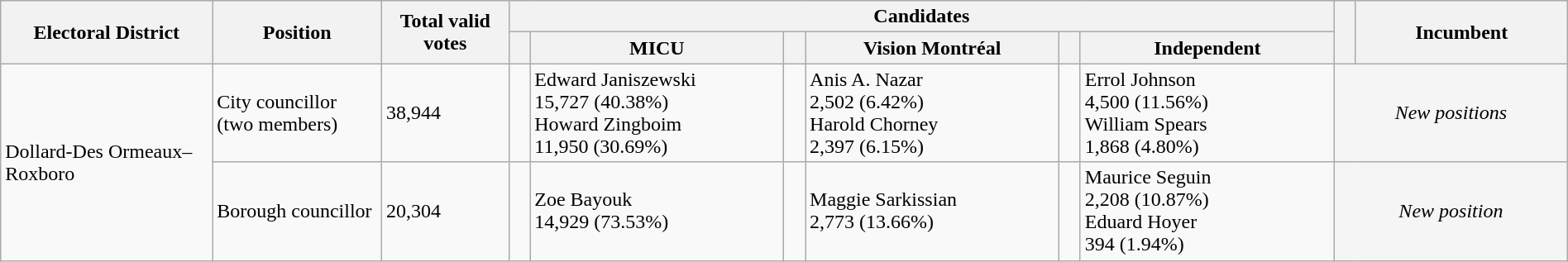<table class="wikitable" width="100%">
<tr>
<th width=10% rowspan=2>Electoral District</th>
<th width=8% rowspan=2>Position</th>
<th width=6% rowspan=2>Total valid votes</th>
<th colspan=6>Candidates</th>
<th width=1% rowspan=2> </th>
<th width=10% rowspan=2>Incumbent</th>
</tr>
<tr>
<th width=1% > </th>
<th width=12% >MICU</th>
<th width=1% > </th>
<th width=12% >Vision Montréal</th>
<th width=1% > </th>
<th width=12% >Independent</th>
</tr>
<tr>
<td rowspan=2>Dollard-Des Ormeaux–Roxboro</td>
<td>City councillor<br>(two members)</td>
<td>38,944</td>
<td> </td>
<td>Edward Janiszewski<br>15,727 (40.38%)<br>Howard Zingboim<br>11,950 (30.69%)</td>
<td></td>
<td>Anis A. Nazar<br>2,502 (6.42%)<br>Harold Chorney<br>2,397 (6.15%)</td>
<td></td>
<td>Errol Johnson<br>4,500 (11.56%)<br>William Spears<br>1,868 (4.80%)</td>
<td colspan="2" style="background:whitesmoke; text-align:center;"><em>New positions</em></td>
</tr>
<tr>
<td>Borough councillor</td>
<td>20,304</td>
<td></td>
<td>Zoe Bayouk<br>14,929 (73.53%)</td>
<td></td>
<td>Maggie Sarkissian<br>2,773 (13.66%)</td>
<td></td>
<td>Maurice Seguin<br>2,208 (10.87%)<br>Eduard Hoyer<br>394 (1.94%)</td>
<td colspan="2" style="background:whitesmoke; text-align:center;"><em>New position</em></td>
</tr>
</table>
